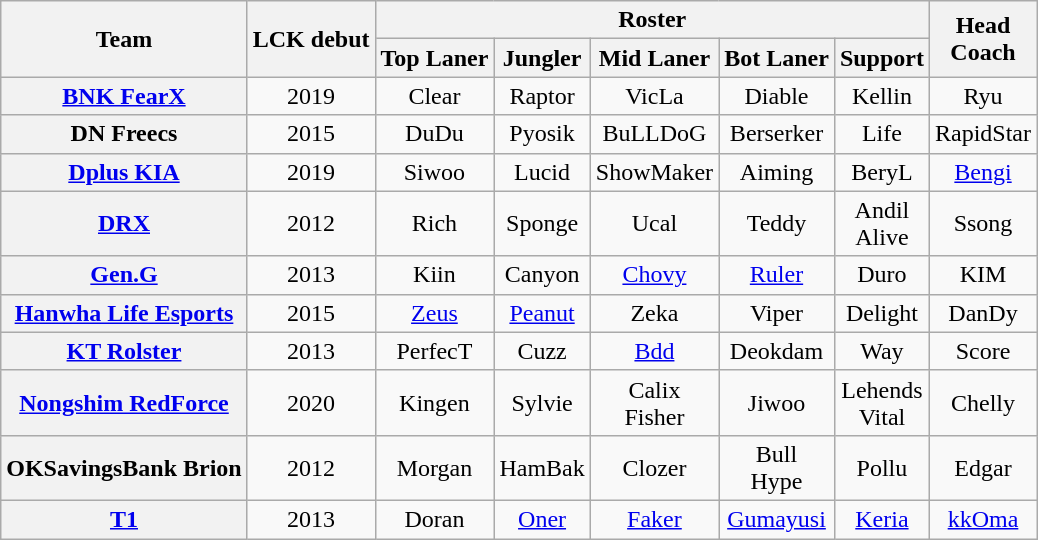<table class="wikitable sortable" style="text-align:center">
<tr>
<th rowspan="2">Team</th>
<th rowspan="2">LCK debut</th>
<th colspan="5">Roster</th>
<th rowspan="2">Head<br>Coach</th>
</tr>
<tr>
<th>Top Laner</th>
<th>Jungler</th>
<th>Mid Laner</th>
<th>Bot Laner</th>
<th>Support</th>
</tr>
<tr>
<th><a href='#'>BNK FearX</a></th>
<td>2019</td>
<td>Clear</td>
<td>Raptor</td>
<td>VicLa</td>
<td>Diable</td>
<td>Kellin</td>
<td>Ryu</td>
</tr>
<tr>
<th>DN Freecs</th>
<td>2015</td>
<td>DuDu</td>
<td>Pyosik</td>
<td>BuLLDoG</td>
<td>Berserker</td>
<td>Life</td>
<td>RapidStar</td>
</tr>
<tr>
<th><a href='#'>Dplus KIA</a></th>
<td>2019</td>
<td>Siwoo</td>
<td>Lucid</td>
<td>ShowMaker</td>
<td>Aiming</td>
<td>BeryL</td>
<td><a href='#'>Bengi</a></td>
</tr>
<tr>
<th><a href='#'>DRX</a></th>
<td>2012</td>
<td>Rich</td>
<td>Sponge</td>
<td>Ucal</td>
<td>Teddy</td>
<td>Andil<br>Alive</td>
<td>Ssong</td>
</tr>
<tr>
<th><a href='#'>Gen.G</a></th>
<td>2013</td>
<td>Kiin</td>
<td>Canyon</td>
<td><a href='#'>Chovy</a></td>
<td><a href='#'>Ruler</a></td>
<td>Duro</td>
<td>KIM</td>
</tr>
<tr>
<th><a href='#'>Hanwha Life Esports</a></th>
<td>2015</td>
<td><a href='#'>Zeus</a></td>
<td><a href='#'>Peanut</a></td>
<td>Zeka</td>
<td>Viper</td>
<td>Delight</td>
<td>DanDy</td>
</tr>
<tr>
<th><a href='#'>KT Rolster</a></th>
<td>2013</td>
<td>PerfecT</td>
<td>Cuzz</td>
<td><a href='#'>Bdd</a></td>
<td>Deokdam</td>
<td>Way</td>
<td>Score</td>
</tr>
<tr>
<th><a href='#'>Nongshim RedForce</a></th>
<td>2020</td>
<td>Kingen</td>
<td>Sylvie</td>
<td>Calix<br>Fisher</td>
<td>Jiwoo</td>
<td>Lehends<br>Vital</td>
<td>Chelly</td>
</tr>
<tr>
<th>OKSavingsBank Brion</th>
<td>2012</td>
<td>Morgan</td>
<td>HamBak</td>
<td>Clozer</td>
<td>Bull<br>Hype</td>
<td>Pollu</td>
<td>Edgar</td>
</tr>
<tr>
<th><a href='#'>T1</a></th>
<td>2013</td>
<td>Doran</td>
<td><a href='#'>Oner</a></td>
<td><a href='#'>Faker</a></td>
<td><a href='#'>Gumayusi</a></td>
<td><a href='#'>Keria</a></td>
<td><a href='#'>kkOma</a></td>
</tr>
</table>
